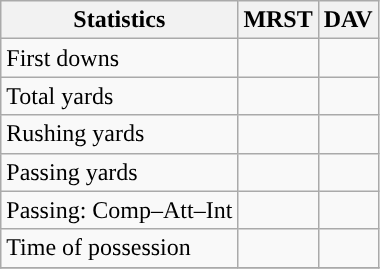<table class="wikitable" style="float: left;">
<tr>
<th>Statistics</th>
<th>MRST</th>
<th>DAV</th>
</tr>
<tr>
<td>First downs</td>
<td></td>
<td></td>
</tr>
<tr>
<td>Total yards</td>
<td></td>
<td></td>
</tr>
<tr>
<td>Rushing yards</td>
<td></td>
<td></td>
</tr>
<tr>
<td>Passing yards</td>
<td></td>
<td></td>
</tr>
<tr>
<td>Passing: Comp–Att–Int</td>
<td></td>
<td></td>
</tr>
<tr>
<td>Time of possession</td>
<td></td>
<td></td>
</tr>
<tr>
</tr>
</table>
